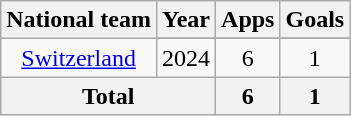<table class=wikitable style=text-align:center>
<tr>
<th>National team</th>
<th>Year</th>
<th>Apps</th>
<th>Goals</th>
</tr>
<tr>
<td rowspan=2><a href='#'>Switzerland</a></td>
</tr>
<tr>
<td>2024</td>
<td>6</td>
<td>1</td>
</tr>
<tr>
<th colspan=2>Total</th>
<th>6</th>
<th>1</th>
</tr>
</table>
